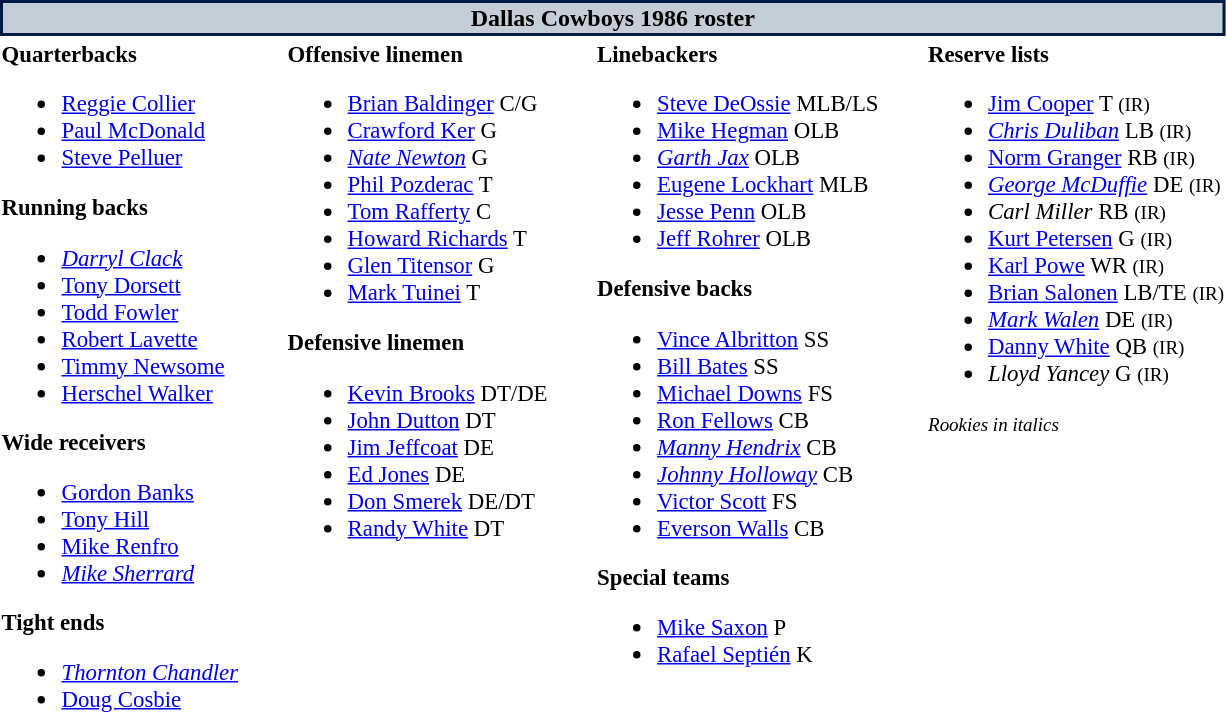<table class="toccolours" style="text-align: left;">
<tr>
<th colspan="7" style="background:#c5ced6; color:black; border: 2px solid #001942; text-align: center;">Dallas Cowboys 1986 roster</th>
</tr>
<tr>
<td style="font-size: 95%;" valign="top"><strong>Quarterbacks</strong><br><ul><li> <a href='#'>Reggie Collier</a></li><li> <a href='#'>Paul McDonald</a></li><li> <a href='#'>Steve Pelluer</a></li></ul><strong>Running backs</strong><ul><li> <em><a href='#'>Darryl Clack</a></em></li><li> <a href='#'>Tony Dorsett</a></li><li> <a href='#'>Todd Fowler</a></li><li> <a href='#'>Robert Lavette</a></li><li> <a href='#'>Timmy Newsome</a></li><li> <a href='#'>Herschel Walker</a></li></ul><strong>Wide receivers</strong><ul><li> <a href='#'>Gordon Banks</a></li><li> <a href='#'>Tony Hill</a></li><li> <a href='#'>Mike Renfro</a></li><li> <em><a href='#'>Mike Sherrard</a></em></li></ul><strong>Tight ends</strong><ul><li> <em><a href='#'>Thornton Chandler</a></em></li><li> <a href='#'>Doug Cosbie</a></li></ul></td>
<td style="width: 25px;"></td>
<td style="font-size: 95%;" valign="top"><strong>Offensive linemen</strong><br><ul><li> <a href='#'>Brian Baldinger</a> C/G</li><li> <a href='#'>Crawford Ker</a> G</li><li> <em><a href='#'>Nate Newton</a></em> G</li><li> <a href='#'>Phil Pozderac</a> T</li><li> <a href='#'>Tom Rafferty</a> C</li><li> <a href='#'>Howard Richards</a> T</li><li> <a href='#'>Glen Titensor</a> G</li><li> <a href='#'>Mark Tuinei</a> T</li></ul><strong>Defensive linemen</strong><ul><li> <a href='#'>Kevin Brooks</a> DT/DE</li><li> <a href='#'>John Dutton</a> DT</li><li> <a href='#'>Jim Jeffcoat</a> DE</li><li> <a href='#'>Ed Jones</a> DE</li><li> <a href='#'>Don Smerek</a> DE/DT</li><li> <a href='#'>Randy White</a> DT</li></ul></td>
<td style="width: 25px;"></td>
<td style="font-size: 95%;" valign="top"><strong>Linebackers</strong><br><ul><li> <a href='#'>Steve DeOssie</a> MLB/LS</li><li> <a href='#'>Mike Hegman</a> OLB</li><li> <em><a href='#'>Garth Jax</a></em> OLB</li><li> <a href='#'>Eugene Lockhart</a> MLB</li><li> <a href='#'>Jesse Penn</a> OLB</li><li> <a href='#'>Jeff Rohrer</a> OLB</li></ul><strong>Defensive backs</strong><ul><li> <a href='#'>Vince Albritton</a> SS</li><li> <a href='#'>Bill Bates</a> SS</li><li> <a href='#'>Michael Downs</a> FS</li><li> <a href='#'>Ron Fellows</a> CB</li><li> <em><a href='#'>Manny Hendrix</a></em> CB</li><li> <em><a href='#'>Johnny Holloway</a></em> CB</li><li> <a href='#'>Victor Scott</a> FS</li><li> <a href='#'>Everson Walls</a> CB</li></ul><strong>Special teams</strong><ul><li> <a href='#'>Mike Saxon</a> P</li><li> <a href='#'>Rafael Septién</a> K</li></ul></td>
<td style="width: 25px;"></td>
<td style="font-size: 95%;" valign="top"><strong>Reserve lists</strong><br><ul><li> <a href='#'>Jim Cooper</a> T <small>(IR)</small> </li><li> <em><a href='#'>Chris Duliban</a></em> LB <small>(IR)</small> </li><li> <a href='#'>Norm Granger</a> RB <small>(IR)</small> </li><li> <em><a href='#'>George McDuffie</a></em> DE <small>(IR)</small> </li><li> <em>Carl Miller</em> RB <small>(IR)</small> </li><li> <a href='#'>Kurt Petersen</a> G <small>(IR)</small> </li><li> <a href='#'>Karl Powe</a> WR <small>(IR)</small> </li><li> <a href='#'>Brian Salonen</a> LB/TE <small>(IR)</small> </li><li> <em><a href='#'>Mark Walen</a></em> DE <small>(IR)</small> </li><li> <a href='#'>Danny White</a> QB <small>(IR)</small> </li><li> <em>Lloyd Yancey</em> G <small>(IR)</small> </li></ul><small><em>Rookies in italics</em></small></td>
</tr>
<tr>
</tr>
</table>
